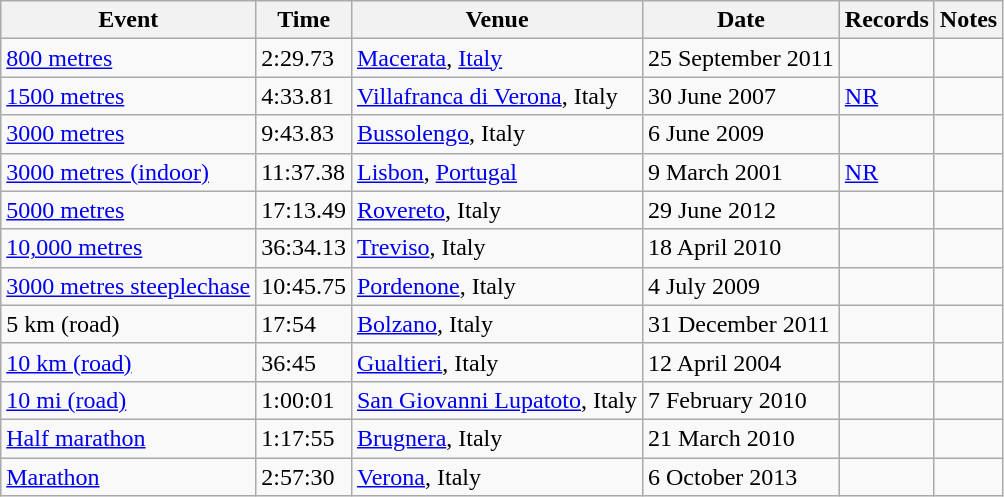<table class="wikitable">
<tr>
<th>Event</th>
<th>Time</th>
<th>Venue</th>
<th>Date</th>
<th>Records</th>
<th>Notes</th>
</tr>
<tr>
<td><a href='#'>800 metres</a></td>
<td>2:29.73</td>
<td><a href='#'>Macerata</a>, <a href='#'>Italy</a></td>
<td>25 September 2011</td>
<td></td>
<td></td>
</tr>
<tr>
<td><a href='#'>1500 metres</a></td>
<td>4:33.81</td>
<td><a href='#'>Villafranca di Verona</a>, Italy</td>
<td>30 June 2007</td>
<td><a href='#'>NR</a></td>
<td></td>
</tr>
<tr>
<td><a href='#'>3000 metres</a></td>
<td>9:43.83</td>
<td><a href='#'>Bussolengo</a>, Italy</td>
<td>6 June 2009</td>
<td></td>
<td></td>
</tr>
<tr>
<td><a href='#'>3000 metres (indoor)</a></td>
<td>11:37.38</td>
<td><a href='#'>Lisbon</a>, <a href='#'>Portugal</a></td>
<td>9 March 2001</td>
<td><a href='#'>NR</a></td>
<td></td>
</tr>
<tr>
<td><a href='#'>5000 metres</a></td>
<td>17:13.49</td>
<td><a href='#'>Rovereto</a>, Italy</td>
<td>29 June 2012</td>
<td></td>
<td></td>
</tr>
<tr>
<td><a href='#'>10,000 metres</a></td>
<td>36:34.13</td>
<td><a href='#'>Treviso</a>, Italy</td>
<td>18 April 2010</td>
<td></td>
<td></td>
</tr>
<tr>
<td><a href='#'>3000 metres steeplechase</a></td>
<td>10:45.75</td>
<td><a href='#'>Pordenone</a>, Italy</td>
<td>4 July 2009</td>
<td></td>
<td></td>
</tr>
<tr>
<td>5 km (road)</td>
<td>17:54</td>
<td><a href='#'>Bolzano</a>, Italy</td>
<td>31 December 2011</td>
<td></td>
<td></td>
</tr>
<tr>
<td><a href='#'>10 km (road)</a></td>
<td>36:45</td>
<td><a href='#'>Gualtieri</a>, Italy</td>
<td>12 April 2004</td>
<td></td>
<td></td>
</tr>
<tr>
<td><a href='#'>10 mi (road)</a></td>
<td>1:00:01</td>
<td><a href='#'>San Giovanni Lupatoto</a>, Italy</td>
<td>7 February 2010</td>
<td></td>
<td></td>
</tr>
<tr>
<td><a href='#'>Half marathon</a></td>
<td>1:17:55</td>
<td><a href='#'>Brugnera</a>, Italy</td>
<td>21 March 2010</td>
<td></td>
<td></td>
</tr>
<tr>
<td><a href='#'>Marathon</a></td>
<td>2:57:30</td>
<td><a href='#'>Verona</a>, Italy</td>
<td>6 October 2013</td>
<td></td>
<td></td>
</tr>
</table>
